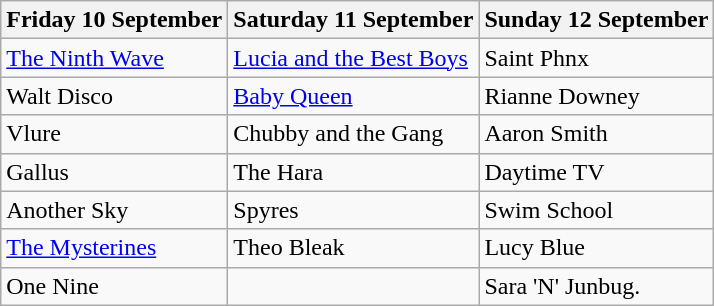<table class="wikitable">
<tr>
<th>Friday 10 September</th>
<th>Saturday 11 September</th>
<th>Sunday 12 September</th>
</tr>
<tr>
<td><a href='#'>The Ninth Wave</a></td>
<td><a href='#'>Lucia and the Best Boys</a></td>
<td>Saint Phnx</td>
</tr>
<tr>
<td>Walt Disco</td>
<td><a href='#'>Baby Queen</a></td>
<td>Rianne Downey</td>
</tr>
<tr>
<td>Vlure</td>
<td>Chubby and the Gang</td>
<td>Aaron Smith</td>
</tr>
<tr>
<td>Gallus</td>
<td>The Hara</td>
<td>Daytime TV</td>
</tr>
<tr>
<td>Another Sky</td>
<td>Spyres</td>
<td>Swim School</td>
</tr>
<tr>
<td><a href='#'>The Mysterines</a></td>
<td>Theo Bleak</td>
<td>Lucy Blue</td>
</tr>
<tr>
<td>One Nine</td>
<td></td>
<td>Sara 'N' Junbug.</td>
</tr>
</table>
